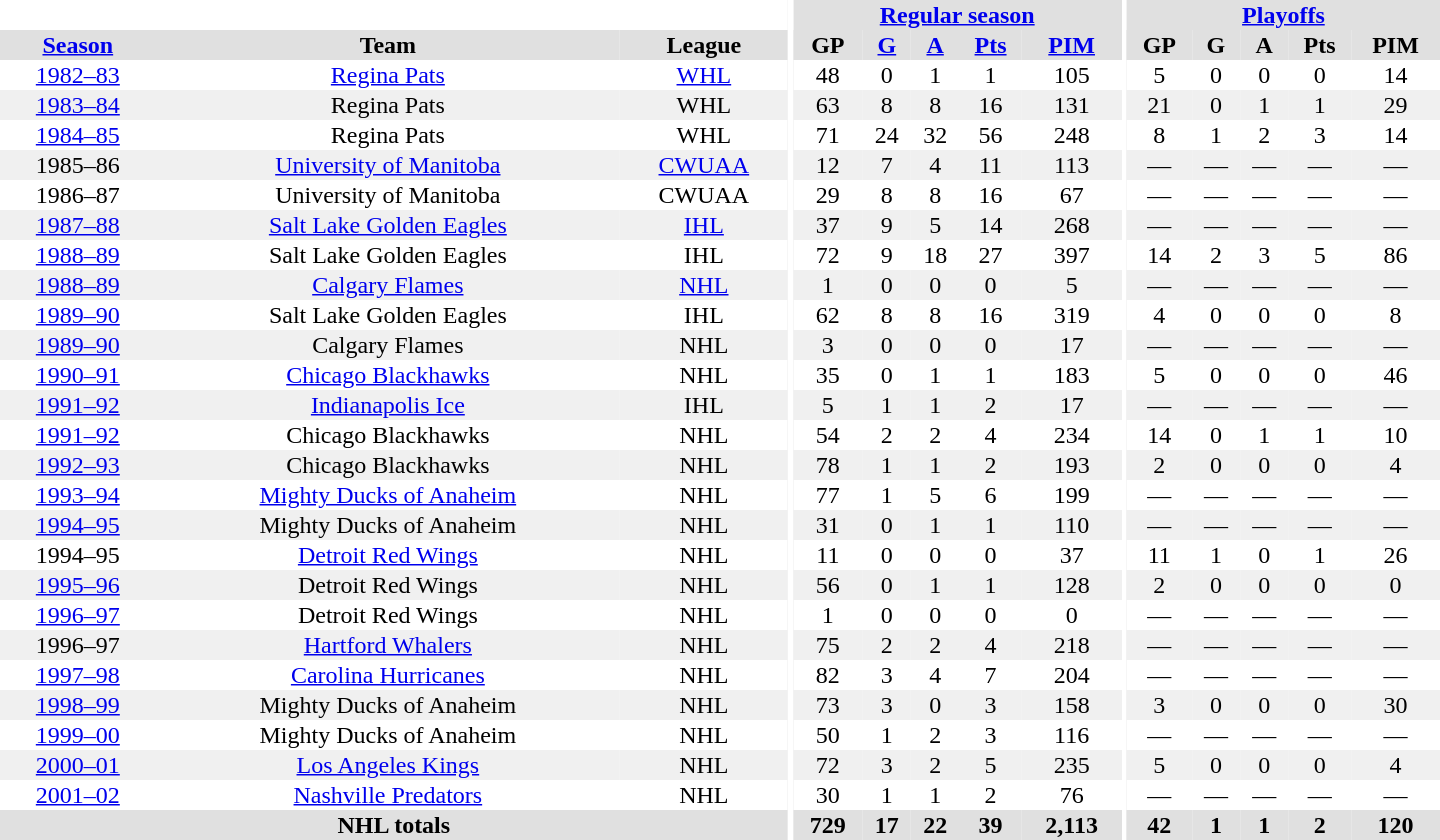<table border="0" cellpadding="1" cellspacing="0" style="text-align:center; width:60em">
<tr bgcolor="#e0e0e0">
<th colspan="3" bgcolor="#ffffff"></th>
<th rowspan="100" bgcolor="#ffffff"></th>
<th colspan="5"><a href='#'>Regular season</a></th>
<th rowspan="100" bgcolor="#ffffff"></th>
<th colspan="5"><a href='#'>Playoffs</a></th>
</tr>
<tr bgcolor="#e0e0e0">
<th><a href='#'>Season</a></th>
<th>Team</th>
<th>League</th>
<th>GP</th>
<th><a href='#'>G</a></th>
<th><a href='#'>A</a></th>
<th><a href='#'>Pts</a></th>
<th><a href='#'>PIM</a></th>
<th>GP</th>
<th>G</th>
<th>A</th>
<th>Pts</th>
<th>PIM</th>
</tr>
<tr>
<td><a href='#'>1982–83</a></td>
<td><a href='#'>Regina Pats</a></td>
<td><a href='#'>WHL</a></td>
<td>48</td>
<td>0</td>
<td>1</td>
<td>1</td>
<td>105</td>
<td>5</td>
<td>0</td>
<td>0</td>
<td>0</td>
<td>14</td>
</tr>
<tr bgcolor="#f0f0f0">
<td><a href='#'>1983–84</a></td>
<td>Regina Pats</td>
<td>WHL</td>
<td>63</td>
<td>8</td>
<td>8</td>
<td>16</td>
<td>131</td>
<td>21</td>
<td>0</td>
<td>1</td>
<td>1</td>
<td>29</td>
</tr>
<tr>
<td><a href='#'>1984–85</a></td>
<td>Regina Pats</td>
<td>WHL</td>
<td>71</td>
<td>24</td>
<td>32</td>
<td>56</td>
<td>248</td>
<td>8</td>
<td>1</td>
<td>2</td>
<td>3</td>
<td>14</td>
</tr>
<tr bgcolor="#f0f0f0">
<td>1985–86</td>
<td><a href='#'>University of Manitoba</a></td>
<td><a href='#'>CWUAA</a></td>
<td>12</td>
<td>7</td>
<td>4</td>
<td>11</td>
<td>113</td>
<td>—</td>
<td>—</td>
<td>—</td>
<td>—</td>
<td>—</td>
</tr>
<tr>
<td>1986–87</td>
<td>University of Manitoba</td>
<td>CWUAA</td>
<td>29</td>
<td>8</td>
<td>8</td>
<td>16</td>
<td>67</td>
<td>—</td>
<td>—</td>
<td>—</td>
<td>—</td>
<td>—</td>
</tr>
<tr bgcolor="#f0f0f0">
<td><a href='#'>1987–88</a></td>
<td><a href='#'>Salt Lake Golden Eagles</a></td>
<td><a href='#'>IHL</a></td>
<td>37</td>
<td>9</td>
<td>5</td>
<td>14</td>
<td>268</td>
<td>—</td>
<td>—</td>
<td>—</td>
<td>—</td>
<td>—</td>
</tr>
<tr>
<td><a href='#'>1988–89</a></td>
<td>Salt Lake Golden Eagles</td>
<td>IHL</td>
<td>72</td>
<td>9</td>
<td>18</td>
<td>27</td>
<td>397</td>
<td>14</td>
<td>2</td>
<td>3</td>
<td>5</td>
<td>86</td>
</tr>
<tr bgcolor="#f0f0f0">
<td><a href='#'>1988–89</a></td>
<td><a href='#'>Calgary Flames</a></td>
<td><a href='#'>NHL</a></td>
<td>1</td>
<td>0</td>
<td>0</td>
<td>0</td>
<td>5</td>
<td>—</td>
<td>—</td>
<td>—</td>
<td>—</td>
<td>—</td>
</tr>
<tr>
<td><a href='#'>1989–90</a></td>
<td>Salt Lake Golden Eagles</td>
<td>IHL</td>
<td>62</td>
<td>8</td>
<td>8</td>
<td>16</td>
<td>319</td>
<td>4</td>
<td>0</td>
<td>0</td>
<td>0</td>
<td>8</td>
</tr>
<tr bgcolor="#f0f0f0">
<td><a href='#'>1989–90</a></td>
<td>Calgary Flames</td>
<td>NHL</td>
<td>3</td>
<td>0</td>
<td>0</td>
<td>0</td>
<td>17</td>
<td>—</td>
<td>—</td>
<td>—</td>
<td>—</td>
<td>—</td>
</tr>
<tr>
<td><a href='#'>1990–91</a></td>
<td><a href='#'>Chicago Blackhawks</a></td>
<td>NHL</td>
<td>35</td>
<td>0</td>
<td>1</td>
<td>1</td>
<td>183</td>
<td>5</td>
<td>0</td>
<td>0</td>
<td>0</td>
<td>46</td>
</tr>
<tr bgcolor="#f0f0f0">
<td><a href='#'>1991–92</a></td>
<td><a href='#'>Indianapolis Ice</a></td>
<td>IHL</td>
<td>5</td>
<td>1</td>
<td>1</td>
<td>2</td>
<td>17</td>
<td>—</td>
<td>—</td>
<td>—</td>
<td>—</td>
<td>—</td>
</tr>
<tr>
<td><a href='#'>1991–92</a></td>
<td>Chicago Blackhawks</td>
<td>NHL</td>
<td>54</td>
<td>2</td>
<td>2</td>
<td>4</td>
<td>234</td>
<td>14</td>
<td>0</td>
<td>1</td>
<td>1</td>
<td>10</td>
</tr>
<tr bgcolor="#f0f0f0">
<td><a href='#'>1992–93</a></td>
<td>Chicago Blackhawks</td>
<td>NHL</td>
<td>78</td>
<td>1</td>
<td>1</td>
<td>2</td>
<td>193</td>
<td>2</td>
<td>0</td>
<td>0</td>
<td>0</td>
<td>4</td>
</tr>
<tr>
<td><a href='#'>1993–94</a></td>
<td><a href='#'>Mighty Ducks of Anaheim</a></td>
<td>NHL</td>
<td>77</td>
<td>1</td>
<td>5</td>
<td>6</td>
<td>199</td>
<td>—</td>
<td>—</td>
<td>—</td>
<td>—</td>
<td>—</td>
</tr>
<tr bgcolor="#f0f0f0">
<td><a href='#'>1994–95</a></td>
<td>Mighty Ducks of Anaheim</td>
<td>NHL</td>
<td>31</td>
<td>0</td>
<td>1</td>
<td>1</td>
<td>110</td>
<td>—</td>
<td>—</td>
<td>—</td>
<td>—</td>
<td>—</td>
</tr>
<tr>
<td>1994–95</td>
<td><a href='#'>Detroit Red Wings</a></td>
<td>NHL</td>
<td>11</td>
<td>0</td>
<td>0</td>
<td>0</td>
<td>37</td>
<td>11</td>
<td>1</td>
<td>0</td>
<td>1</td>
<td>26</td>
</tr>
<tr bgcolor="#f0f0f0">
<td><a href='#'>1995–96</a></td>
<td>Detroit Red Wings</td>
<td>NHL</td>
<td>56</td>
<td>0</td>
<td>1</td>
<td>1</td>
<td>128</td>
<td>2</td>
<td>0</td>
<td>0</td>
<td>0</td>
<td>0</td>
</tr>
<tr>
<td><a href='#'>1996–97</a></td>
<td>Detroit Red Wings</td>
<td>NHL</td>
<td>1</td>
<td>0</td>
<td>0</td>
<td>0</td>
<td>0</td>
<td>—</td>
<td>—</td>
<td>—</td>
<td>—</td>
<td>—</td>
</tr>
<tr bgcolor="#f0f0f0">
<td>1996–97</td>
<td><a href='#'>Hartford Whalers</a></td>
<td>NHL</td>
<td>75</td>
<td>2</td>
<td>2</td>
<td>4</td>
<td>218</td>
<td>—</td>
<td>—</td>
<td>—</td>
<td>—</td>
<td>—</td>
</tr>
<tr>
<td><a href='#'>1997–98</a></td>
<td><a href='#'>Carolina Hurricanes</a></td>
<td>NHL</td>
<td>82</td>
<td>3</td>
<td>4</td>
<td>7</td>
<td>204</td>
<td>—</td>
<td>—</td>
<td>—</td>
<td>—</td>
<td>—</td>
</tr>
<tr bgcolor="#f0f0f0">
<td><a href='#'>1998–99</a></td>
<td>Mighty Ducks of Anaheim</td>
<td>NHL</td>
<td>73</td>
<td>3</td>
<td>0</td>
<td>3</td>
<td>158</td>
<td>3</td>
<td>0</td>
<td>0</td>
<td>0</td>
<td>30</td>
</tr>
<tr>
<td><a href='#'>1999–00</a></td>
<td>Mighty Ducks of Anaheim</td>
<td>NHL</td>
<td>50</td>
<td>1</td>
<td>2</td>
<td>3</td>
<td>116</td>
<td>—</td>
<td>—</td>
<td>—</td>
<td>—</td>
<td>—</td>
</tr>
<tr bgcolor="#f0f0f0">
<td><a href='#'>2000–01</a></td>
<td><a href='#'>Los Angeles Kings</a></td>
<td>NHL</td>
<td>72</td>
<td>3</td>
<td>2</td>
<td>5</td>
<td>235</td>
<td>5</td>
<td>0</td>
<td>0</td>
<td>0</td>
<td>4</td>
</tr>
<tr>
<td><a href='#'>2001–02</a></td>
<td><a href='#'>Nashville Predators</a></td>
<td>NHL</td>
<td>30</td>
<td>1</td>
<td>1</td>
<td>2</td>
<td>76</td>
<td>—</td>
<td>—</td>
<td>—</td>
<td>—</td>
<td>—</td>
</tr>
<tr bgcolor="#e0e0e0">
<th colspan="3">NHL totals</th>
<th>729</th>
<th>17</th>
<th>22</th>
<th>39</th>
<th>2,113</th>
<th>42</th>
<th>1</th>
<th>1</th>
<th>2</th>
<th>120</th>
</tr>
</table>
